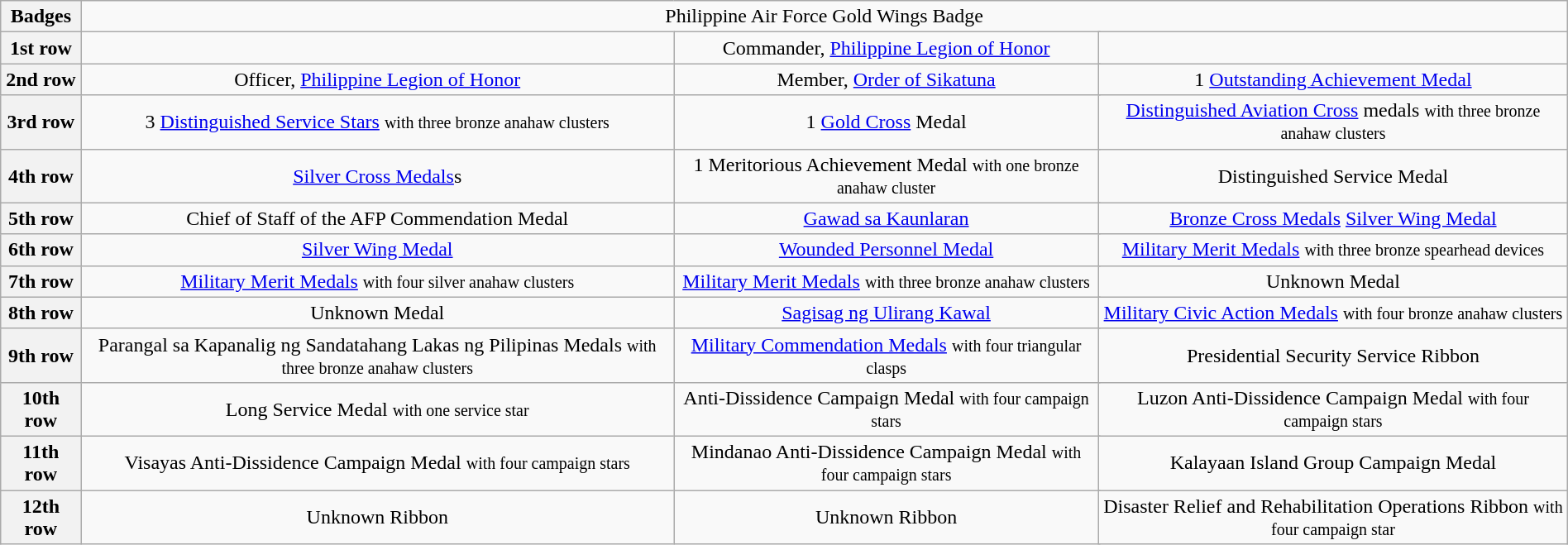<table class="wikitable" style="margin:1em auto; text-align:center;">
<tr>
<th>Badges</th>
<td colspan="5">Philippine Air Force Gold Wings Badge</td>
</tr>
<tr>
<th>1st row</th>
<td colspan="2" align="center"></td>
<td colspan="2" align="center">Commander, <a href='#'>Philippine Legion of Honor</a></td>
<td colspan="2" align="center"></td>
</tr>
<tr>
<th>2nd row</th>
<td colspan="2" align="center">Officer, <a href='#'>Philippine Legion of Honor</a></td>
<td colspan="2" align="center">Member, <a href='#'>Order of Sikatuna</a></td>
<td colspan="2" align="center">1 <a href='#'>Outstanding Achievement Medal</a></td>
</tr>
<tr>
<th>3rd row</th>
<td colspan="2" align="center">3 <a href='#'>Distinguished Service Stars</a>  <small>with three bronze anahaw clusters</small></td>
<td colspan="2" align="center">1 <a href='#'>Gold Cross</a> Medal</td>
<td colspan="2" align="center"><a href='#'>Distinguished Aviation Cross</a> medals <small>with three bronze anahaw clusters</small></td>
</tr>
<tr>
<th>4th row</th>
<td colspan="2" align="center"><a href='#'>Silver Cross Medals</a>s</td>
<td colspan="2" align="center">1 Meritorious Achievement Medal <small>with one bronze anahaw cluster</small></td>
<td colspan="2" align="center">Distinguished Service Medal</td>
</tr>
<tr>
<th>5th row</th>
<td colspan="2" align="center">Chief of Staff of the AFP Commendation Medal</td>
<td colspan="2" align="center"><a href='#'>Gawad sa Kaunlaran</a></td>
<td colspan="2" align="center"><a href='#'>Bronze Cross Medals</a> <a href='#'>Silver Wing Medal</a></td>
</tr>
<tr>
<th>6th row</th>
<td colspan="2" align="center"><a href='#'>Silver Wing Medal</a></td>
<td colspan="2" align="center"><a href='#'>Wounded Personnel Medal</a></td>
<td colspan="2" align="center"><a href='#'>Military Merit Medals</a> <small>with three bronze spearhead devices</small></td>
</tr>
<tr>
<th>7th row</th>
<td colspan="2" align="center"><a href='#'>Military Merit Medals</a> <small>with four silver anahaw clusters</small></td>
<td colspan="2" align="center"><a href='#'>Military Merit Medals</a> <small>with three bronze anahaw clusters</small></td>
<td colspan="2" align="center">Unknown Medal</td>
</tr>
<tr>
<th>8th row</th>
<td colspan="2" align="center">Unknown Medal</td>
<td colspan="2" align="center"><a href='#'>Sagisag ng Ulirang Kawal</a></td>
<td colspan="2" align="center"><a href='#'>Military Civic Action Medals</a> <small>with four bronze anahaw clusters</small></td>
</tr>
<tr>
<th>9th row</th>
<td colspan="2" align="center">Parangal sa Kapanalig ng Sandatahang Lakas ng Pilipinas Medals <small>with three bronze anahaw clusters</small></td>
<td colspan="2" align="center"><a href='#'>Military Commendation Medals</a>  <small>with four triangular clasps</small></td>
<td colspan="2" align="center">Presidential Security Service Ribbon</td>
</tr>
<tr>
<th>10th row</th>
<td colspan="2" align="center">Long Service Medal <small>with one service star</small></td>
<td colspan="2" align="center">Anti-Dissidence Campaign Medal <small>with four campaign stars</small></td>
<td colspan="2" align="center">Luzon Anti-Dissidence Campaign Medal <small>with four campaign stars</small></td>
</tr>
<tr>
<th>11th row</th>
<td colspan="2" align="center">Visayas Anti-Dissidence Campaign Medal <small>with four campaign stars</small></td>
<td colspan="2" align="center">Mindanao Anti-Dissidence Campaign Medal <small>with four campaign stars</small></td>
<td colspan="2" align="center">Kalayaan Island Group Campaign Medal</td>
</tr>
<tr>
<th>12th row</th>
<td colspan="2" align="center">Unknown Ribbon</td>
<td colspan="2" align="center">Unknown Ribbon</td>
<td colspan="2" align="center">Disaster Relief and Rehabilitation Operations Ribbon <small>with four campaign star</small></td>
</tr>
</table>
